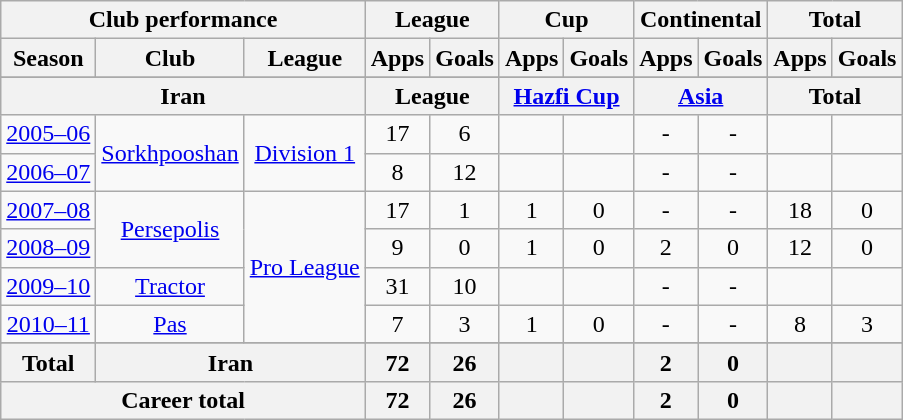<table class="wikitable" style="text-align:center">
<tr>
<th colspan=3>Club performance</th>
<th colspan=2>League</th>
<th colspan=2>Cup</th>
<th colspan=2>Continental</th>
<th colspan=2>Total</th>
</tr>
<tr>
<th>Season</th>
<th>Club</th>
<th>League</th>
<th>Apps</th>
<th>Goals</th>
<th>Apps</th>
<th>Goals</th>
<th>Apps</th>
<th>Goals</th>
<th>Apps</th>
<th>Goals</th>
</tr>
<tr>
</tr>
<tr>
<th colspan=3>Iran</th>
<th colspan=2>League</th>
<th colspan=2><a href='#'>Hazfi Cup</a></th>
<th colspan=2><a href='#'>Asia</a></th>
<th colspan=2>Total</th>
</tr>
<tr>
<td><a href='#'>2005–06</a></td>
<td rowspan="2"><a href='#'>Sorkhpooshan</a></td>
<td rowspan="2"><a href='#'>Division 1</a></td>
<td>17</td>
<td>6</td>
<td></td>
<td></td>
<td>-</td>
<td>-</td>
<td></td>
<td></td>
</tr>
<tr>
<td><a href='#'>2006–07</a></td>
<td>8</td>
<td>12</td>
<td></td>
<td></td>
<td>-</td>
<td>-</td>
<td></td>
<td></td>
</tr>
<tr>
<td><a href='#'>2007–08</a></td>
<td rowspan="2"><a href='#'>Persepolis</a></td>
<td rowspan="4"><a href='#'>Pro League</a></td>
<td>17</td>
<td>1</td>
<td>1</td>
<td>0</td>
<td>-</td>
<td>-</td>
<td>18</td>
<td>0</td>
</tr>
<tr>
<td><a href='#'>2008–09</a></td>
<td>9</td>
<td>0</td>
<td>1</td>
<td>0</td>
<td>2</td>
<td>0</td>
<td>12</td>
<td>0</td>
</tr>
<tr>
<td><a href='#'>2009–10</a></td>
<td><a href='#'>Tractor</a></td>
<td>31</td>
<td>10</td>
<td></td>
<td></td>
<td>-</td>
<td>-</td>
<td></td>
<td></td>
</tr>
<tr>
<td><a href='#'>2010–11</a></td>
<td><a href='#'>Pas</a></td>
<td>7</td>
<td>3</td>
<td>1</td>
<td>0</td>
<td>-</td>
<td>-</td>
<td>8</td>
<td>3</td>
</tr>
<tr>
</tr>
<tr>
<th rowspan=1>Total</th>
<th colspan=2>Iran</th>
<th>72</th>
<th>26</th>
<th></th>
<th></th>
<th>2</th>
<th>0</th>
<th></th>
<th></th>
</tr>
<tr>
<th colspan=3>Career total</th>
<th>72</th>
<th>26</th>
<th></th>
<th></th>
<th>2</th>
<th>0</th>
<th></th>
<th></th>
</tr>
</table>
